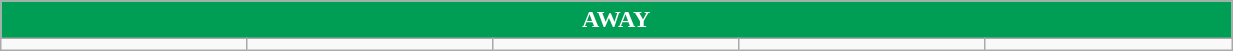<table class="wikitable collapsible collapsed" style="width:65%">
<tr>
<th colspan=6 ! style="color:white; background:#009D54">AWAY</th>
</tr>
<tr>
<td></td>
<td></td>
<td></td>
<td></td>
<td></td>
</tr>
</table>
